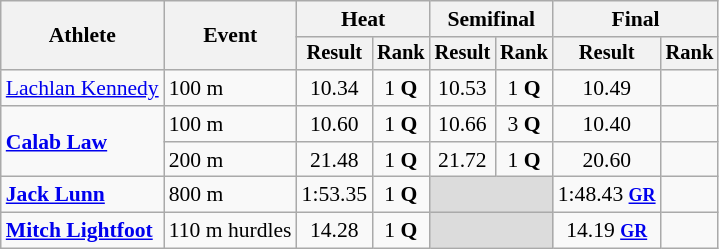<table class="wikitable" style="font-size:90%">
<tr>
<th rowspan="2">Athlete</th>
<th rowspan="2">Event</th>
<th colspan="2">Heat</th>
<th colspan="2">Semifinal</th>
<th colspan="2">Final</th>
</tr>
<tr style="font-size:95%">
<th>Result</th>
<th>Rank</th>
<th>Result</th>
<th>Rank</th>
<th>Result</th>
<th>Rank</th>
</tr>
<tr align=center>
<td align=left><a href='#'>Lachlan Kennedy</a></td>
<td align=left>100 m</td>
<td>10.34</td>
<td>1 <strong>Q</strong></td>
<td>10.53</td>
<td>1 <strong>Q</strong></td>
<td>10.49</td>
<td></td>
</tr>
<tr align=center>
<td align=left rowspan=2><strong><a href='#'>Calab Law</a></strong></td>
<td align=left>100 m</td>
<td>10.60</td>
<td>1 <strong>Q</strong></td>
<td>10.66</td>
<td>3 <strong>Q</strong></td>
<td>10.40</td>
<td></td>
</tr>
<tr align=center>
<td align=left>200 m</td>
<td>21.48</td>
<td>1 <strong>Q</strong></td>
<td>21.72</td>
<td>1 <strong>Q</strong></td>
<td>20.60</td>
<td></td>
</tr>
<tr style=text-align:center>
<td style=text-align:left><strong><a href='#'>Jack Lunn</a></strong></td>
<td style=text-align:left>800 m</td>
<td>1:53.35</td>
<td>1 <strong>Q</strong></td>
<td colspan="2" style="background:#dcdcdc;"></td>
<td>1:48.43 <small><strong><a href='#'>GR</a></strong></small></td>
<td></td>
</tr>
<tr style=text-align:center>
<td style=text-align:left><strong><a href='#'>Mitch Lightfoot</a></strong></td>
<td style=text-align:left>110 m hurdles</td>
<td>14.28</td>
<td>1 <strong>Q</strong></td>
<td colspan="2" style="background:#dcdcdc;"></td>
<td>14.19 <small><strong><a href='#'>GR</a></strong></small></td>
<td></td>
</tr>
</table>
